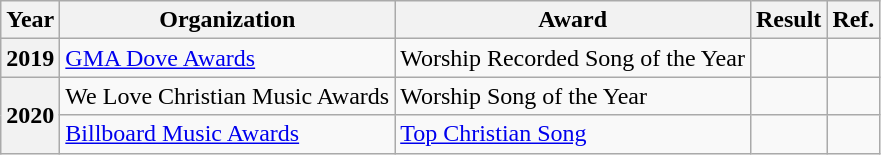<table class="wikitable plainrowheaders">
<tr>
<th>Year</th>
<th>Organization</th>
<th>Award</th>
<th>Result</th>
<th>Ref.</th>
</tr>
<tr>
<th scope="row">2019</th>
<td><a href='#'>GMA Dove Awards</a></td>
<td>Worship Recorded Song of the Year</td>
<td></td>
<td style="text-align:center;"></td>
</tr>
<tr>
<th scope="row" rowspan="2">2020</th>
<td>We Love Christian Music Awards</td>
<td>Worship Song of the Year</td>
<td></td>
<td style="text-align:center;"></td>
</tr>
<tr>
<td><a href='#'>Billboard Music Awards</a></td>
<td><a href='#'>Top Christian Song</a></td>
<td></td>
<td style="text-align:center;"></td>
</tr>
</table>
